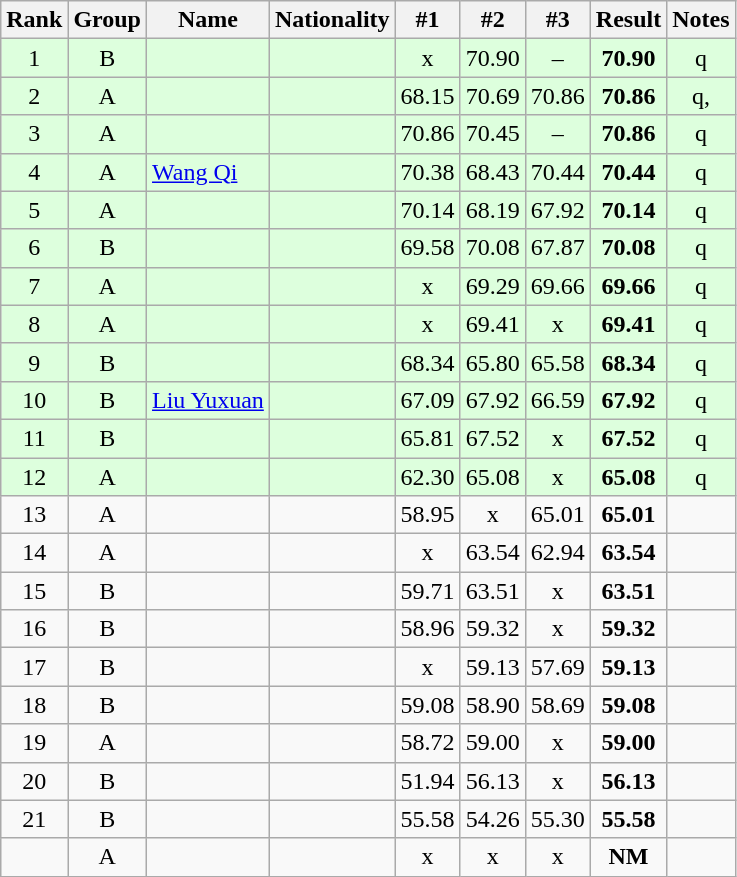<table class="wikitable sortable" style="text-align:center">
<tr>
<th>Rank</th>
<th>Group</th>
<th>Name</th>
<th>Nationality</th>
<th>#1</th>
<th>#2</th>
<th>#3</th>
<th>Result</th>
<th>Notes</th>
</tr>
<tr bgcolor=ddffdd>
<td>1</td>
<td>B</td>
<td align=left></td>
<td align=left></td>
<td>x</td>
<td>70.90</td>
<td>–</td>
<td><strong>70.90</strong></td>
<td>q</td>
</tr>
<tr bgcolor=ddffdd>
<td>2</td>
<td>A</td>
<td align=left></td>
<td align=left></td>
<td>68.15</td>
<td>70.69</td>
<td>70.86</td>
<td><strong>70.86</strong></td>
<td>q, </td>
</tr>
<tr bgcolor=ddffdd>
<td>3</td>
<td>A</td>
<td align=left></td>
<td align=left></td>
<td>70.86</td>
<td>70.45</td>
<td>–</td>
<td><strong>70.86</strong></td>
<td>q</td>
</tr>
<tr bgcolor=ddffdd>
<td>4</td>
<td>A</td>
<td align=left><a href='#'>Wang Qi</a></td>
<td align=left></td>
<td>70.38</td>
<td>68.43</td>
<td>70.44</td>
<td><strong>70.44</strong></td>
<td>q</td>
</tr>
<tr bgcolor=ddffdd>
<td>5</td>
<td>A</td>
<td align=left></td>
<td align=left></td>
<td>70.14</td>
<td>68.19</td>
<td>67.92</td>
<td><strong>70.14</strong></td>
<td>q</td>
</tr>
<tr bgcolor=ddffdd>
<td>6</td>
<td>B</td>
<td align=left></td>
<td align=left></td>
<td>69.58</td>
<td>70.08</td>
<td>67.87</td>
<td><strong>70.08</strong></td>
<td>q</td>
</tr>
<tr bgcolor=ddffdd>
<td>7</td>
<td>A</td>
<td align=left></td>
<td align=left></td>
<td>x</td>
<td>69.29</td>
<td>69.66</td>
<td><strong>69.66</strong></td>
<td>q</td>
</tr>
<tr bgcolor=ddffdd>
<td>8</td>
<td>A</td>
<td align=left></td>
<td align=left></td>
<td>x</td>
<td>69.41</td>
<td>x</td>
<td><strong>69.41</strong></td>
<td>q</td>
</tr>
<tr bgcolor=ddffdd>
<td>9</td>
<td>B</td>
<td align=left></td>
<td align=left></td>
<td>68.34</td>
<td>65.80</td>
<td>65.58</td>
<td><strong>68.34</strong></td>
<td>q</td>
</tr>
<tr bgcolor=ddffdd>
<td>10</td>
<td>B</td>
<td align=left><a href='#'>Liu Yuxuan</a></td>
<td align=left></td>
<td>67.09</td>
<td>67.92</td>
<td>66.59</td>
<td><strong>67.92</strong></td>
<td>q</td>
</tr>
<tr bgcolor=ddffdd>
<td>11</td>
<td>B</td>
<td align=left></td>
<td align=left></td>
<td>65.81</td>
<td>67.52</td>
<td>x</td>
<td><strong>67.52</strong></td>
<td>q</td>
</tr>
<tr bgcolor=ddffdd>
<td>12</td>
<td>A</td>
<td align=left></td>
<td align=left></td>
<td>62.30</td>
<td>65.08</td>
<td>x</td>
<td><strong>65.08</strong></td>
<td>q</td>
</tr>
<tr>
<td>13</td>
<td>A</td>
<td align=left></td>
<td align=left></td>
<td>58.95</td>
<td>x</td>
<td>65.01</td>
<td><strong>65.01</strong></td>
<td></td>
</tr>
<tr>
<td>14</td>
<td>A</td>
<td align=left></td>
<td align=left></td>
<td>x</td>
<td>63.54</td>
<td>62.94</td>
<td><strong>63.54</strong></td>
<td></td>
</tr>
<tr>
<td>15</td>
<td>B</td>
<td align=left></td>
<td align=left></td>
<td>59.71</td>
<td>63.51</td>
<td>x</td>
<td><strong>63.51</strong></td>
<td></td>
</tr>
<tr>
<td>16</td>
<td>B</td>
<td align=left></td>
<td align=left></td>
<td>58.96</td>
<td>59.32</td>
<td>x</td>
<td><strong>59.32</strong></td>
<td></td>
</tr>
<tr>
<td>17</td>
<td>B</td>
<td align=left></td>
<td align=left></td>
<td>x</td>
<td>59.13</td>
<td>57.69</td>
<td><strong>59.13</strong></td>
<td></td>
</tr>
<tr>
<td>18</td>
<td>B</td>
<td align=left></td>
<td align=left></td>
<td>59.08</td>
<td>58.90</td>
<td>58.69</td>
<td><strong>59.08</strong></td>
<td></td>
</tr>
<tr>
<td>19</td>
<td>A</td>
<td align=left></td>
<td align=left></td>
<td>58.72</td>
<td>59.00</td>
<td>x</td>
<td><strong>59.00</strong></td>
<td></td>
</tr>
<tr>
<td>20</td>
<td>B</td>
<td align=left></td>
<td align=left></td>
<td>51.94</td>
<td>56.13</td>
<td>x</td>
<td><strong>56.13</strong></td>
<td></td>
</tr>
<tr>
<td>21</td>
<td>B</td>
<td align=left></td>
<td align=left></td>
<td>55.58</td>
<td>54.26</td>
<td>55.30</td>
<td><strong>55.58</strong></td>
<td></td>
</tr>
<tr>
<td></td>
<td>A</td>
<td align=left></td>
<td align=left></td>
<td>x</td>
<td>x</td>
<td>x</td>
<td><strong>NM</strong></td>
<td></td>
</tr>
</table>
